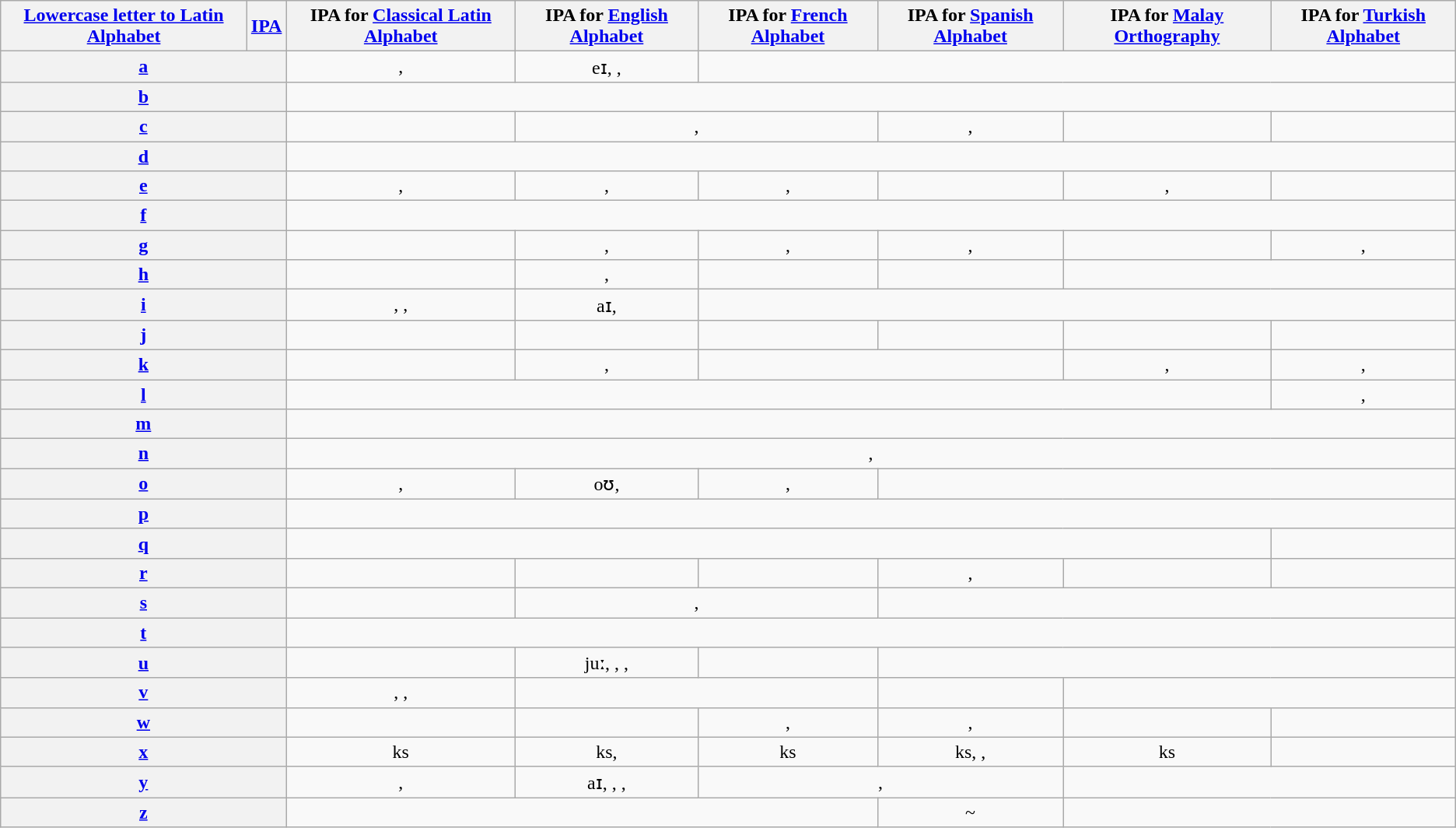<table class="wikitable" style="text-align:center; table-layout:fixed">
<tr>
<th><a href='#'>Lowercase letter to Latin Alphabet</a></th>
<th><a href='#'>IPA</a></th>
<th>IPA for <a href='#'>Classical Latin Alphabet</a></th>
<th>IPA for <a href='#'>English Alphabet</a></th>
<th>IPA for <a href='#'>French Alphabet</a></th>
<th>IPA for <a href='#'>Spanish Alphabet</a></th>
<th>IPA for <a href='#'>Malay Orthography</a></th>
<th>IPA for <a href='#'>Turkish Alphabet</a></th>
</tr>
<tr>
<th colspan="2"><a href='#'>a</a></th>
<td>, </td>
<td>eɪ, , </td>
<td colspan="4"></td>
</tr>
<tr>
<th colspan="2"><a href='#'>b</a></th>
<td colspan="6"></td>
</tr>
<tr>
<th colspan="2"><a href='#'>c</a></th>
<td></td>
<td colspan="2">, </td>
<td>, </td>
<td></td>
<td></td>
</tr>
<tr>
<th colspan="2"><a href='#'>d</a></th>
<td colspan="6"></td>
</tr>
<tr>
<th colspan="2"><a href='#'>e</a></th>
<td>, </td>
<td>, </td>
<td>, </td>
<td></td>
<td>, </td>
<td></td>
</tr>
<tr>
<th colspan="2"><a href='#'>f</a></th>
<td colspan="6"></td>
</tr>
<tr>
<th colspan="2"><a href='#'>g</a></th>
<td></td>
<td>, </td>
<td>, </td>
<td>, </td>
<td></td>
<td>, </td>
</tr>
<tr>
<th colspan="2"><a href='#'>h</a></th>
<td></td>
<td>, </td>
<td></td>
<td></td>
<td colspan="2"></td>
</tr>
<tr>
<th colspan="2"><a href='#'>i</a></th>
<td>, , </td>
<td>aɪ, </td>
<td colspan="4"></td>
</tr>
<tr>
<th colspan="2"><a href='#'>j</a></th>
<td></td>
<td></td>
<td></td>
<td></td>
<td></td>
<td></td>
</tr>
<tr>
<th colspan="2"><a href='#'>k</a></th>
<td></td>
<td>, </td>
<td colspan="2"></td>
<td>, </td>
<td>, </td>
</tr>
<tr>
<th colspan="2"><a href='#'>l</a></th>
<td colspan="5"></td>
<td>, </td>
</tr>
<tr>
<th colspan="2"><a href='#'>m</a></th>
<td colspan="6"></td>
</tr>
<tr>
<th colspan="2"><a href='#'>n</a></th>
<td colspan="6">, </td>
</tr>
<tr>
<th colspan="2"><a href='#'>o</a></th>
<td>, </td>
<td>oʊ, </td>
<td>, </td>
<td colspan="3"></td>
</tr>
<tr>
<th colspan="2"><a href='#'>p</a></th>
<td colspan="6"></td>
</tr>
<tr>
<th colspan="2"><a href='#'>q</a></th>
<td colspan="5"></td>
<td></td>
</tr>
<tr>
<th colspan="2"><a href='#'>r</a></th>
<td></td>
<td></td>
<td></td>
<td>, </td>
<td></td>
<td></td>
</tr>
<tr>
<th colspan="2"><a href='#'>s</a></th>
<td></td>
<td colspan="2">, </td>
<td colspan="3"></td>
</tr>
<tr>
<th colspan="2"><a href='#'>t</a></th>
<td colspan="6"></td>
</tr>
<tr>
<th colspan="2"><a href='#'>u</a></th>
<td></td>
<td>juː, , , </td>
<td></td>
<td colspan="3"></td>
</tr>
<tr>
<th colspan="2"><a href='#'>v</a></th>
<td>, , </td>
<td colspan="2"></td>
<td></td>
<td colspan="2"></td>
</tr>
<tr>
<th colspan="2"><a href='#'>w</a></th>
<td></td>
<td></td>
<td>, </td>
<td>, </td>
<td></td>
<td></td>
</tr>
<tr>
<th colspan="2"><a href='#'>x</a></th>
<td>ks</td>
<td>ks, </td>
<td>ks</td>
<td>ks, , </td>
<td>ks</td>
<td></td>
</tr>
<tr>
<th colspan="2"><a href='#'>y</a></th>
<td>, </td>
<td>aɪ, , , </td>
<td colspan="2">, </td>
<td colspan="2"></td>
</tr>
<tr>
<th colspan="2"><a href='#'>z</a></th>
<td colspan="3"></td>
<td>~</td>
<td colspan="2"></td>
</tr>
</table>
